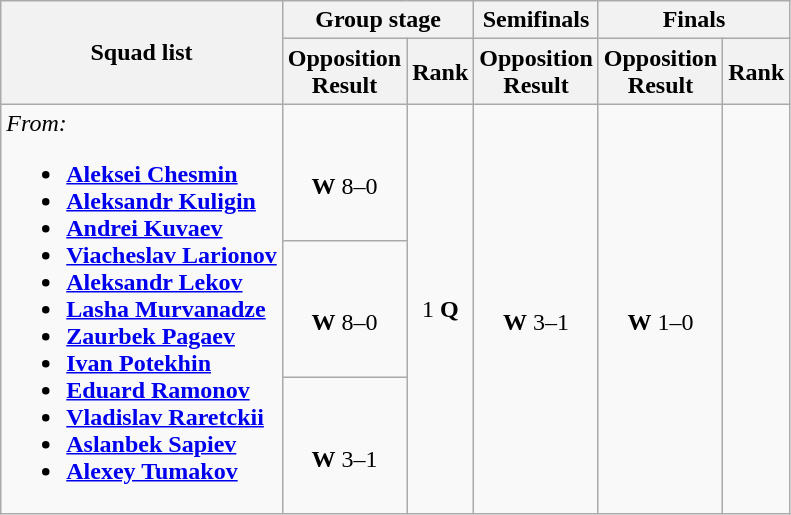<table class=wikitable>
<tr>
<th rowspan="2">Squad list</th>
<th colspan="2">Group stage</th>
<th>Semifinals</th>
<th colspan="2">Finals</th>
</tr>
<tr>
<th>Opposition<br>Result</th>
<th>Rank</th>
<th>Opposition<br>Result</th>
<th>Opposition<br>Result</th>
<th>Rank</th>
</tr>
<tr>
<td rowspan="3"><em>From:</em><br><ul><li><strong><a href='#'>Aleksei Chesmin</a></strong></li><li><strong><a href='#'>Aleksandr Kuligin</a></strong></li><li><strong><a href='#'>Andrei Kuvaev</a></strong></li><li><strong><a href='#'>Viacheslav Larionov</a></strong></li><li><strong><a href='#'>Aleksandr Lekov</a></strong></li><li><strong><a href='#'>Lasha Murvanadze</a></strong></li><li><strong><a href='#'>Zaurbek Pagaev</a></strong></li><li><strong><a href='#'>Ivan Potekhin</a></strong></li><li><strong><a href='#'>Eduard Ramonov</a></strong></li><li><strong><a href='#'>Vladislav Raretckii</a></strong></li><li><strong><a href='#'>Aslanbek Sapiev</a></strong></li><li><strong><a href='#'>Alexey Tumakov</a></strong></li></ul></td>
<td align="center"><br><strong>W</strong> 8–0</td>
<td align="center" rowspan="3">1 <strong>Q</strong></td>
<td align="center" rowspan="3"><br><strong>W</strong> 3–1</td>
<td align="center" rowspan="3"><br><strong>W</strong> 1–0</td>
<td align="center" rowspan="3"></td>
</tr>
<tr>
<td align="center"><br><strong>W</strong> 8–0</td>
</tr>
<tr>
<td align="center"><br><strong>W</strong> 3–1</td>
</tr>
</table>
